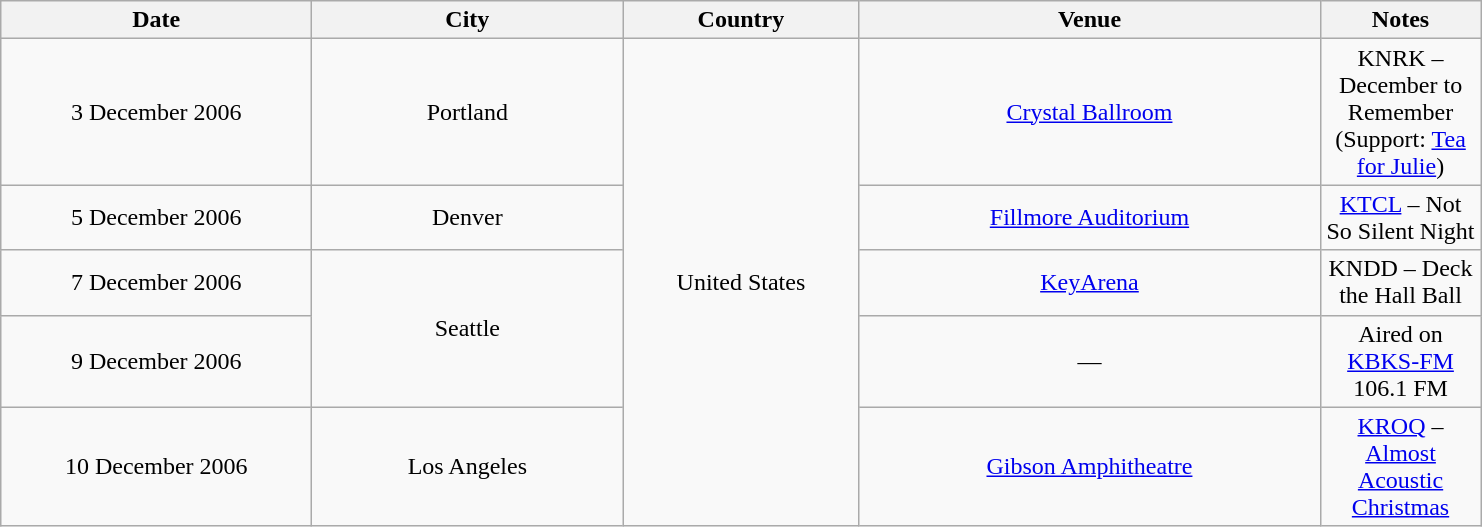<table class="wikitable" style="text-align:center;">
<tr>
<th width="200">Date</th>
<th width="200">City</th>
<th width="150">Country</th>
<th width="300">Venue</th>
<th width="100">Notes</th>
</tr>
<tr>
<td>3 December 2006</td>
<td>Portland</td>
<td rowspan="5">United States</td>
<td><a href='#'>Crystal Ballroom</a></td>
<td>KNRK – December to Remember (Support: <a href='#'>Tea for Julie</a>)</td>
</tr>
<tr>
<td>5 December 2006</td>
<td>Denver</td>
<td><a href='#'>Fillmore Auditorium</a></td>
<td><a href='#'>KTCL</a> – Not So Silent Night</td>
</tr>
<tr>
<td>7 December 2006</td>
<td rowspan="2">Seattle</td>
<td><a href='#'>KeyArena</a></td>
<td>KNDD – Deck the Hall Ball</td>
</tr>
<tr>
<td>9 December 2006</td>
<td align="center">—</td>
<td>Aired on <a href='#'>KBKS-FM</a> 106.1 FM</td>
</tr>
<tr>
<td>10 December 2006</td>
<td>Los Angeles</td>
<td><a href='#'>Gibson Amphitheatre</a></td>
<td><a href='#'>KROQ</a> – <a href='#'>Almost Acoustic Christmas</a></td>
</tr>
</table>
